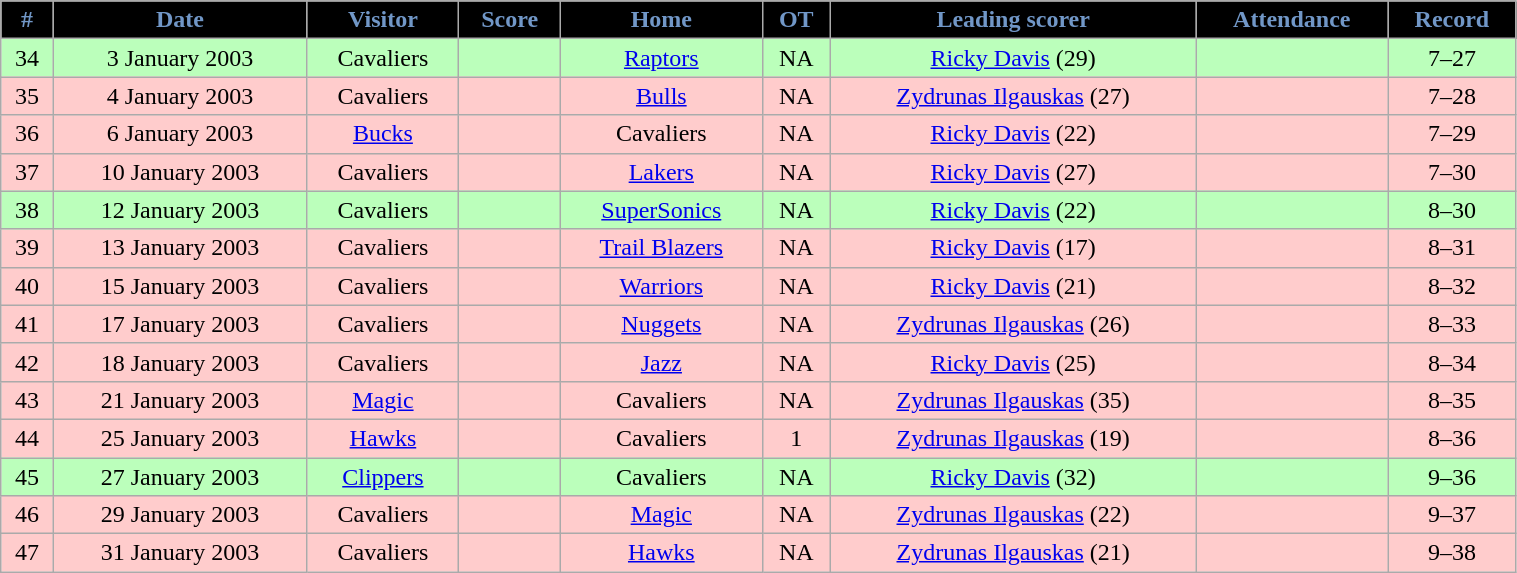<table class="wikitable" width="80%">
<tr align="center"  style="background:#000000; color:#7197c7">
<td><strong>#</strong></td>
<td><strong>Date</strong></td>
<td><strong>Visitor</strong></td>
<td><strong>Score</strong></td>
<td><strong>Home</strong></td>
<td><strong>OT</strong></td>
<td><strong>Leading scorer</strong></td>
<td><strong>Attendance</strong></td>
<td><strong>Record</strong></td>
</tr>
<tr align="center" bgcolor="#bbffbb">
<td>34</td>
<td>3 January 2003</td>
<td>Cavaliers</td>
<td></td>
<td><a href='#'>Raptors</a></td>
<td>NA</td>
<td><a href='#'>Ricky Davis</a> (29)</td>
<td></td>
<td>7–27</td>
</tr>
<tr align="center" bgcolor="#ffcccc">
<td>35</td>
<td>4 January 2003</td>
<td>Cavaliers</td>
<td></td>
<td><a href='#'>Bulls</a></td>
<td>NA</td>
<td><a href='#'>Zydrunas Ilgauskas</a> (27)</td>
<td></td>
<td>7–28</td>
</tr>
<tr align="center" bgcolor="#ffcccc">
<td>36</td>
<td>6 January 2003</td>
<td><a href='#'>Bucks</a></td>
<td></td>
<td>Cavaliers</td>
<td>NA</td>
<td><a href='#'>Ricky Davis</a> (22)</td>
<td></td>
<td>7–29</td>
</tr>
<tr align="center" bgcolor="#ffcccc">
<td>37</td>
<td>10 January 2003</td>
<td>Cavaliers</td>
<td></td>
<td><a href='#'>Lakers</a></td>
<td>NA</td>
<td><a href='#'>Ricky Davis</a> (27)</td>
<td></td>
<td>7–30</td>
</tr>
<tr align="center" bgcolor="#bbffbb">
<td>38</td>
<td>12 January 2003</td>
<td>Cavaliers</td>
<td></td>
<td><a href='#'>SuperSonics</a></td>
<td>NA</td>
<td><a href='#'>Ricky Davis</a> (22)</td>
<td></td>
<td>8–30</td>
</tr>
<tr align="center" bgcolor="#ffcccc">
<td>39</td>
<td>13 January 2003</td>
<td>Cavaliers</td>
<td></td>
<td><a href='#'>Trail Blazers</a></td>
<td>NA</td>
<td><a href='#'>Ricky Davis</a> (17)</td>
<td></td>
<td>8–31</td>
</tr>
<tr align="center" bgcolor="#ffcccc">
<td>40</td>
<td>15 January 2003</td>
<td>Cavaliers</td>
<td></td>
<td><a href='#'>Warriors</a></td>
<td>NA</td>
<td><a href='#'>Ricky Davis</a> (21)</td>
<td></td>
<td>8–32</td>
</tr>
<tr align="center" bgcolor="#ffcccc">
<td>41</td>
<td>17 January 2003</td>
<td>Cavaliers</td>
<td></td>
<td><a href='#'>Nuggets</a></td>
<td>NA</td>
<td><a href='#'>Zydrunas Ilgauskas</a> (26)</td>
<td></td>
<td>8–33</td>
</tr>
<tr align="center" bgcolor="#ffcccc">
<td>42</td>
<td>18 January 2003</td>
<td>Cavaliers</td>
<td></td>
<td><a href='#'>Jazz</a></td>
<td>NA</td>
<td><a href='#'>Ricky Davis</a> (25)</td>
<td></td>
<td>8–34</td>
</tr>
<tr align="center" bgcolor="#ffcccc">
<td>43</td>
<td>21 January 2003</td>
<td><a href='#'>Magic</a></td>
<td></td>
<td>Cavaliers</td>
<td>NA</td>
<td><a href='#'>Zydrunas Ilgauskas</a> (35)</td>
<td></td>
<td>8–35</td>
</tr>
<tr align="center" bgcolor="#ffcccc">
<td>44</td>
<td>25 January 2003</td>
<td><a href='#'>Hawks</a></td>
<td></td>
<td>Cavaliers</td>
<td>1</td>
<td><a href='#'>Zydrunas Ilgauskas</a> (19)</td>
<td></td>
<td>8–36</td>
</tr>
<tr align="center" bgcolor="#bbffbb">
<td>45</td>
<td>27 January 2003</td>
<td><a href='#'>Clippers</a></td>
<td></td>
<td>Cavaliers</td>
<td>NA</td>
<td><a href='#'>Ricky Davis</a> (32)</td>
<td></td>
<td>9–36</td>
</tr>
<tr align="center" bgcolor="#ffcccc">
<td>46</td>
<td>29 January 2003</td>
<td>Cavaliers</td>
<td></td>
<td><a href='#'>Magic</a></td>
<td>NA</td>
<td><a href='#'>Zydrunas Ilgauskas</a> (22)</td>
<td></td>
<td>9–37</td>
</tr>
<tr align="center" bgcolor="#ffcccc">
<td>47</td>
<td>31 January 2003</td>
<td>Cavaliers</td>
<td></td>
<td><a href='#'>Hawks</a></td>
<td>NA</td>
<td><a href='#'>Zydrunas Ilgauskas</a> (21)</td>
<td></td>
<td>9–38</td>
</tr>
</table>
